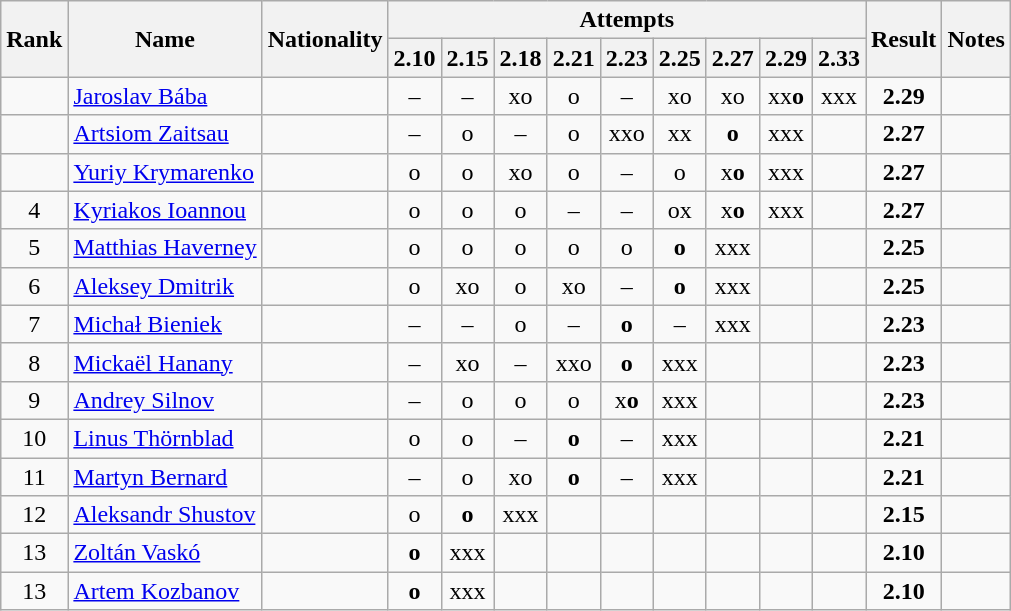<table class="wikitable sortable" style="text-align:center">
<tr>
<th rowspan=2>Rank</th>
<th rowspan=2>Name</th>
<th rowspan=2>Nationality</th>
<th colspan=9>Attempts</th>
<th rowspan=2>Result</th>
<th rowspan=2>Notes</th>
</tr>
<tr>
<th>2.10</th>
<th>2.15</th>
<th>2.18</th>
<th>2.21</th>
<th>2.23</th>
<th>2.25</th>
<th>2.27</th>
<th>2.29</th>
<th>2.33</th>
</tr>
<tr>
<td></td>
<td align=left><a href='#'>Jaroslav Bába</a></td>
<td align=left></td>
<td>–</td>
<td>–</td>
<td>xo</td>
<td>o</td>
<td>–</td>
<td>xo</td>
<td>xo</td>
<td>xx<strong>o</strong></td>
<td>xxx</td>
<td><strong>2.29</strong></td>
<td></td>
</tr>
<tr>
<td></td>
<td align=left><a href='#'>Artsiom Zaitsau</a></td>
<td align=left></td>
<td>–</td>
<td>o</td>
<td>–</td>
<td>o</td>
<td>xxo</td>
<td>xx</td>
<td><strong>o</strong></td>
<td>xxx</td>
<td></td>
<td><strong>2.27</strong></td>
<td></td>
</tr>
<tr>
<td></td>
<td align=left><a href='#'>Yuriy Krymarenko</a></td>
<td align=left></td>
<td>o</td>
<td>o</td>
<td>xo</td>
<td>o</td>
<td>–</td>
<td>o</td>
<td>x<strong>o</strong></td>
<td>xxx</td>
<td></td>
<td><strong>2.27</strong></td>
<td></td>
</tr>
<tr>
<td>4</td>
<td align=left><a href='#'>Kyriakos Ioannou</a></td>
<td align=left></td>
<td>o</td>
<td>o</td>
<td>o</td>
<td>–</td>
<td>–</td>
<td>ox</td>
<td>x<strong>o</strong></td>
<td>xxx</td>
<td></td>
<td><strong>2.27</strong></td>
<td></td>
</tr>
<tr>
<td>5</td>
<td align=left><a href='#'>Matthias Haverney</a></td>
<td align=left></td>
<td>o</td>
<td>o</td>
<td>o</td>
<td>o</td>
<td>o</td>
<td><strong>o</strong></td>
<td>xxx</td>
<td></td>
<td></td>
<td><strong>2.25</strong></td>
<td></td>
</tr>
<tr>
<td>6</td>
<td align=left><a href='#'>Aleksey Dmitrik</a></td>
<td align=left></td>
<td>o</td>
<td>xo</td>
<td>o</td>
<td>xo</td>
<td>–</td>
<td><strong>o</strong></td>
<td>xxx</td>
<td></td>
<td></td>
<td><strong>2.25</strong></td>
<td></td>
</tr>
<tr>
<td>7</td>
<td align=left><a href='#'>Michał Bieniek</a></td>
<td align=left></td>
<td>–</td>
<td>–</td>
<td>o</td>
<td>–</td>
<td><strong>o</strong></td>
<td>–</td>
<td>xxx</td>
<td></td>
<td></td>
<td><strong>2.23</strong></td>
<td></td>
</tr>
<tr>
<td>8</td>
<td align=left><a href='#'>Mickaël Hanany</a></td>
<td align=left></td>
<td>–</td>
<td>xo</td>
<td>–</td>
<td>xxo</td>
<td><strong>o</strong></td>
<td>xxx</td>
<td></td>
<td></td>
<td></td>
<td><strong>2.23</strong></td>
<td></td>
</tr>
<tr>
<td>9</td>
<td align=left><a href='#'>Andrey Silnov</a></td>
<td align=left></td>
<td>–</td>
<td>o</td>
<td>o</td>
<td>o</td>
<td>x<strong>o</strong></td>
<td>xxx</td>
<td></td>
<td></td>
<td></td>
<td><strong>2.23</strong></td>
<td></td>
</tr>
<tr>
<td>10</td>
<td align=left><a href='#'>Linus Thörnblad</a></td>
<td align=left></td>
<td>o</td>
<td>o</td>
<td>–</td>
<td><strong>o</strong></td>
<td>–</td>
<td>xxx</td>
<td></td>
<td></td>
<td></td>
<td><strong>2.21</strong></td>
<td></td>
</tr>
<tr>
<td>11</td>
<td align=left><a href='#'>Martyn Bernard</a></td>
<td align=left></td>
<td>–</td>
<td>o</td>
<td>xo</td>
<td><strong>o</strong></td>
<td>–</td>
<td>xxx</td>
<td></td>
<td></td>
<td></td>
<td><strong>2.21</strong></td>
<td></td>
</tr>
<tr>
<td>12</td>
<td align=left><a href='#'>Aleksandr Shustov</a></td>
<td align=left></td>
<td>o</td>
<td><strong>o</strong></td>
<td>xxx</td>
<td></td>
<td></td>
<td></td>
<td></td>
<td></td>
<td></td>
<td><strong>2.15</strong></td>
<td></td>
</tr>
<tr>
<td>13</td>
<td align=left><a href='#'>Zoltán Vaskó</a></td>
<td align=left></td>
<td><strong>o</strong></td>
<td>xxx</td>
<td></td>
<td></td>
<td></td>
<td></td>
<td></td>
<td></td>
<td></td>
<td><strong>2.10</strong></td>
<td></td>
</tr>
<tr>
<td>13</td>
<td align=left><a href='#'>Artem Kozbanov</a></td>
<td align=left></td>
<td><strong>o</strong></td>
<td>xxx</td>
<td></td>
<td></td>
<td></td>
<td></td>
<td></td>
<td></td>
<td></td>
<td><strong>2.10</strong></td>
<td></td>
</tr>
</table>
